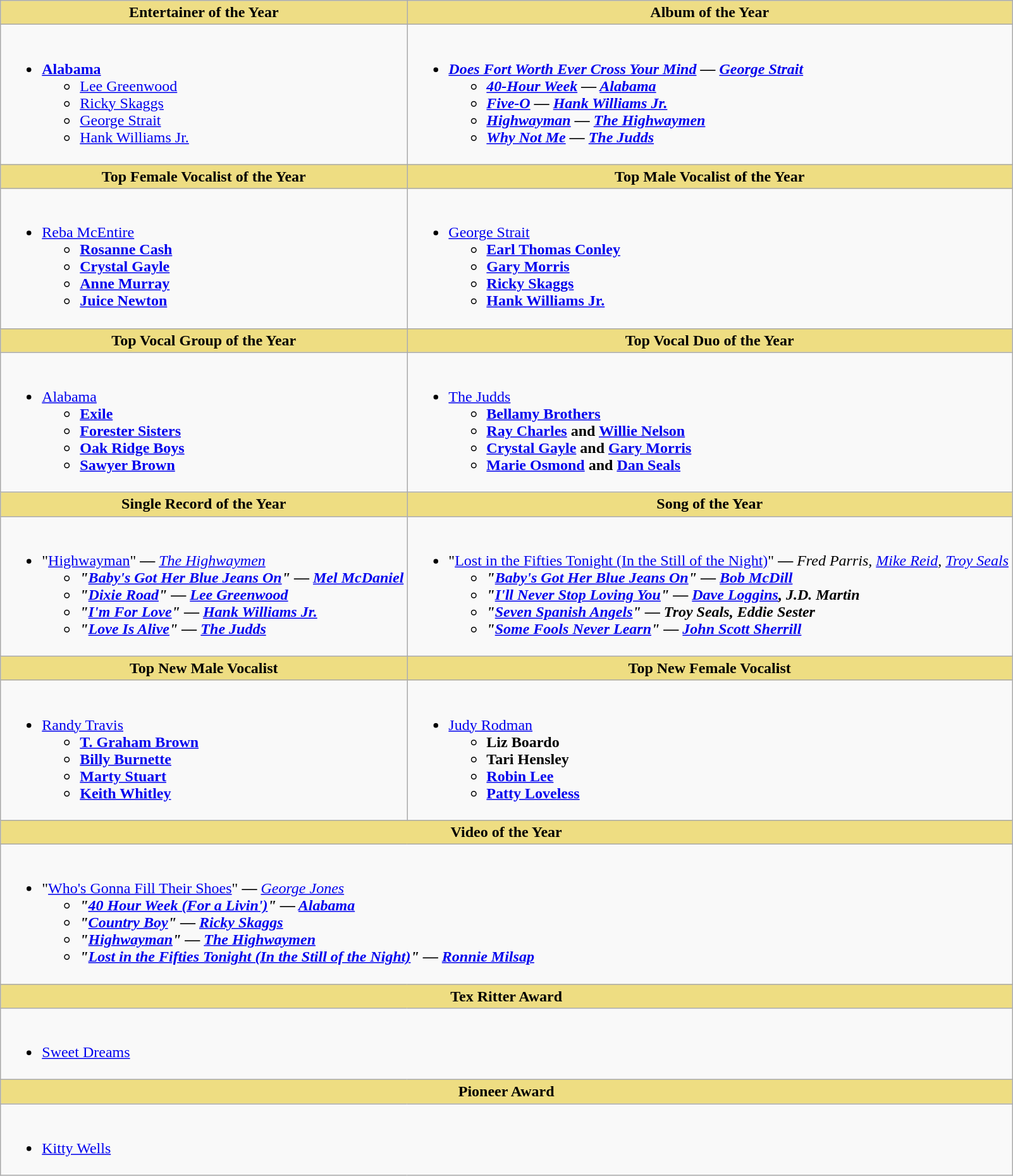<table class="wikitable">
<tr>
<th style="background:#EEDD85; width=50%">Entertainer of the Year</th>
<th style="background:#EEDD85; width=50%">Album of the Year</th>
</tr>
<tr>
<td style="vertical-align:top"><br><ul><li><strong><a href='#'>Alabama</a></strong><ul><li><a href='#'>Lee Greenwood</a></li><li><a href='#'>Ricky Skaggs</a></li><li><a href='#'>George Strait</a></li><li><a href='#'>Hank Williams Jr.</a></li></ul></li></ul></td>
<td style="vertical-align:top"><br><ul><li><strong><em><a href='#'>Does Fort Worth Ever Cross Your Mind</a><em> — <a href='#'>George Strait</a><strong><ul><li></em><a href='#'>40-Hour Week</a><em> — <a href='#'>Alabama</a></li><li></em><a href='#'>Five-O</a><em> — <a href='#'>Hank Williams Jr.</a></li><li></em><a href='#'>Highwayman</a><em> — <a href='#'>The Highwaymen</a></li><li></em><a href='#'>Why Not Me</a><em> — <a href='#'>The Judds</a></li></ul></li></ul></td>
</tr>
<tr>
<th style="background:#EEDD82; width=50%">Top Female Vocalist of the Year</th>
<th style="background:#EEDD82; width=50%">Top Male Vocalist of the Year</th>
</tr>
<tr>
<td style="vertical-align:top"><br><ul><li></strong><a href='#'>Reba McEntire</a><strong><ul><li><a href='#'>Rosanne Cash</a></li><li><a href='#'>Crystal Gayle</a></li><li><a href='#'>Anne Murray</a></li><li><a href='#'>Juice Newton</a></li></ul></li></ul></td>
<td style="vertical-align:top"><br><ul><li></strong><a href='#'>George Strait</a><strong><ul><li><a href='#'>Earl Thomas Conley</a></li><li><a href='#'>Gary Morris</a></li><li><a href='#'>Ricky Skaggs</a></li><li><a href='#'>Hank Williams Jr.</a></li></ul></li></ul></td>
</tr>
<tr>
<th style="background:#EEDD82; width=50%">Top Vocal Group of the Year</th>
<th style="background:#EEDD82; width=50%">Top Vocal Duo of the Year</th>
</tr>
<tr>
<td style="vertical-align:top"><br><ul><li></strong><a href='#'>Alabama</a><strong><ul><li><a href='#'>Exile</a></li><li><a href='#'>Forester Sisters</a></li><li><a href='#'>Oak Ridge Boys</a></li><li><a href='#'>Sawyer Brown</a></li></ul></li></ul></td>
<td style="vertical-align:top"><br><ul><li></strong><a href='#'>The Judds</a><strong><ul><li><a href='#'>Bellamy Brothers</a></li><li><a href='#'>Ray Charles</a> and <a href='#'>Willie Nelson</a></li><li><a href='#'>Crystal Gayle</a> and <a href='#'>Gary Morris</a></li><li><a href='#'>Marie Osmond</a> and <a href='#'>Dan Seals</a></li></ul></li></ul></td>
</tr>
<tr>
<th style="background:#EEDD82; width=50%">Single Record of the Year</th>
<th style="background:#EEDD82; width=50%">Song of the Year</th>
</tr>
<tr>
<td style="vertical-align:top"><br><ul><li></strong>"<a href='#'>Highwayman</a>"<strong> </em>—<em> </strong><a href='#'>The Highwaymen</a><strong><ul><li>"<a href='#'>Baby's Got Her Blue Jeans On</a>" </em>—<em> <a href='#'>Mel McDaniel</a></li><li>"<a href='#'>Dixie Road</a>" </em>—<em> <a href='#'>Lee Greenwood</a></li><li>"<a href='#'>I'm For Love</a>" </em>—<em> <a href='#'>Hank Williams Jr.</a></li><li>"<a href='#'>Love Is Alive</a>" — <a href='#'>The Judds</a></li></ul></li></ul></td>
<td style="vertical-align:top"><br><ul><li></strong>"<a href='#'>Lost in the Fifties Tonight (In the Still of the Night)</a>"<strong> </em>—<em> </strong>Fred Parris, <a href='#'>Mike Reid</a>, <a href='#'>Troy Seals</a><strong><ul><li>"<a href='#'>Baby's Got Her Blue Jeans On</a>" </em>—<em> <a href='#'>Bob McDill</a></li><li>"<a href='#'>I'll Never Stop Loving You</a>" </em>—<em> <a href='#'>Dave Loggins</a>, J.D. Martin</li><li>"<a href='#'>Seven Spanish Angels</a>" </em>—<em> Troy Seals, Eddie Sester</li><li>"<a href='#'>Some Fools Never Learn</a>" </em>—<em> <a href='#'>John Scott Sherrill</a></li></ul></li></ul></td>
</tr>
<tr>
<th style="background:#EEDD82; width=50%">Top New Male Vocalist</th>
<th style="background:#EEDD82; width=50%">Top New Female Vocalist</th>
</tr>
<tr>
<td style="vertical-align:top"><br><ul><li></strong><a href='#'>Randy Travis</a><strong><ul><li><a href='#'>T. Graham Brown</a></li><li><a href='#'>Billy Burnette</a></li><li><a href='#'>Marty Stuart</a></li><li><a href='#'>Keith Whitley</a></li></ul></li></ul></td>
<td style="vertical-align:top"><br><ul><li></strong><a href='#'>Judy Rodman</a><strong><ul><li>Liz Boardo</li><li>Tari Hensley</li><li><a href='#'>Robin Lee</a></li><li><a href='#'>Patty Loveless</a></li></ul></li></ul></td>
</tr>
<tr>
<th colspan="2" style="background:#EEDD82; width=50%">Video of the Year</th>
</tr>
<tr>
<td colspan="2"><br><ul><li></strong>"<a href='#'>Who's Gonna Fill Their Shoes</a>"<strong> </em>—<em> </strong><a href='#'>George Jones</a><strong><ul><li>"<a href='#'>40 Hour Week (For a Livin')</a>" </em>—<em> <a href='#'>Alabama</a></li><li>"<a href='#'>Country Boy</a>" </em>—<em> <a href='#'>Ricky Skaggs</a></li><li>"<a href='#'>Highwayman</a>" </em>—<em> <a href='#'>The Highwaymen</a></li><li>"<a href='#'>Lost in the Fifties Tonight (In the Still of the Night)</a>" </em>—<em> <a href='#'>Ronnie Milsap</a></li></ul></li></ul></td>
</tr>
<tr>
<th colspan="2" style="background:#EEDD82; width=50%">Tex Ritter Award</th>
</tr>
<tr>
<td colspan="2"><br><ul><li></em></strong><a href='#'>Sweet Dreams</a><strong><em></li></ul></td>
</tr>
<tr>
<th colspan="2" style="background:#EEDD82; width=50%">Pioneer Award</th>
</tr>
<tr>
<td colspan="2"><br><ul><li></strong><a href='#'>Kitty Wells</a><strong></li></ul></td>
</tr>
</table>
